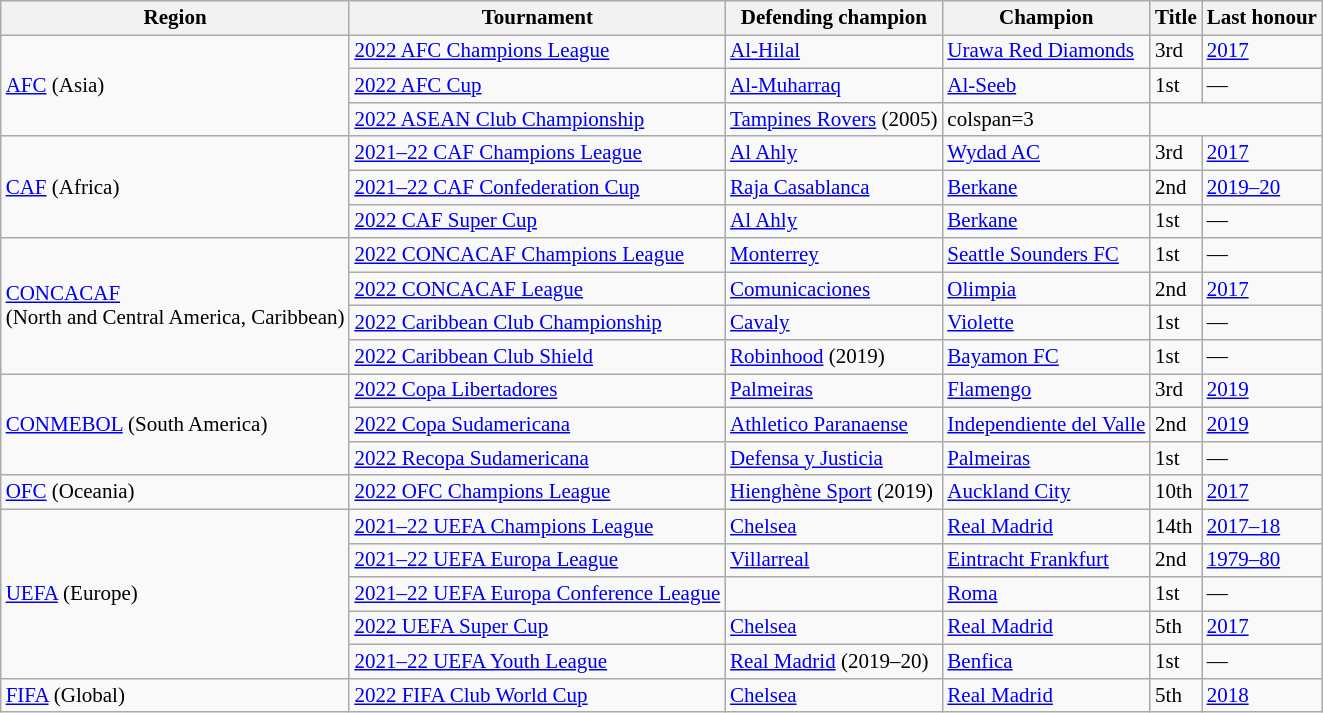<table class=wikitable style="font-size:14px">
<tr>
<th>Region</th>
<th>Tournament</th>
<th>Defending champion</th>
<th>Champion</th>
<th>Title</th>
<th>Last honour</th>
</tr>
<tr>
<td rowspan=3><a href='#'>AFC</a> (Asia)</td>
<td><a href='#'>2022 AFC Champions League</a></td>
<td> <a href='#'>Al-Hilal</a></td>
<td> <a href='#'>Urawa Red Diamonds</a></td>
<td>3rd</td>
<td><a href='#'>2017</a></td>
</tr>
<tr>
<td><a href='#'>2022 AFC Cup</a></td>
<td> <a href='#'>Al-Muharraq</a></td>
<td> <a href='#'>Al-Seeb</a></td>
<td>1st</td>
<td>—</td>
</tr>
<tr>
<td><a href='#'>2022 ASEAN Club Championship</a></td>
<td> <a href='#'>Tampines Rovers</a> (2005)</td>
<td>colspan=3 </td>
</tr>
<tr>
<td rowspan=3><a href='#'>CAF</a> (Africa)</td>
<td><a href='#'>2021–22 CAF Champions League</a></td>
<td> <a href='#'>Al Ahly</a></td>
<td> <a href='#'>Wydad AC</a></td>
<td>3rd</td>
<td><a href='#'>2017</a></td>
</tr>
<tr>
<td><a href='#'>2021–22 CAF Confederation Cup</a></td>
<td> <a href='#'>Raja Casablanca</a></td>
<td> <a href='#'>Berkane</a></td>
<td>2nd</td>
<td><a href='#'>2019–20</a></td>
</tr>
<tr>
<td><a href='#'>2022 CAF Super Cup</a></td>
<td> <a href='#'>Al Ahly</a></td>
<td> <a href='#'>Berkane</a></td>
<td>1st</td>
<td>—</td>
</tr>
<tr>
<td rowspan=4><a href='#'>CONCACAF</a><br>(North and Central America, Caribbean)</td>
<td><a href='#'>2022 CONCACAF Champions League</a></td>
<td> <a href='#'>Monterrey</a></td>
<td> <a href='#'>Seattle Sounders FC</a></td>
<td>1st</td>
<td>—</td>
</tr>
<tr>
<td><a href='#'>2022 CONCACAF League</a></td>
<td> <a href='#'>Comunicaciones</a></td>
<td> <a href='#'>Olimpia</a></td>
<td>2nd</td>
<td><a href='#'>2017</a></td>
</tr>
<tr>
<td><a href='#'>2022 Caribbean Club Championship</a></td>
<td> <a href='#'>Cavaly</a></td>
<td> <a href='#'>Violette</a></td>
<td>1st</td>
<td>—</td>
</tr>
<tr>
<td><a href='#'>2022 Caribbean Club Shield</a></td>
<td> <a href='#'>Robinhood</a> (2019)</td>
<td> <a href='#'>Bayamon FC</a></td>
<td>1st</td>
<td>—</td>
</tr>
<tr>
<td rowspan=3><a href='#'>CONMEBOL</a> (South America)</td>
<td><a href='#'>2022 Copa Libertadores</a></td>
<td> <a href='#'>Palmeiras</a></td>
<td> <a href='#'>Flamengo</a></td>
<td>3rd</td>
<td><a href='#'>2019</a></td>
</tr>
<tr>
<td><a href='#'>2022 Copa Sudamericana</a></td>
<td> <a href='#'>Athletico Paranaense</a></td>
<td> <a href='#'>Independiente del Valle</a></td>
<td>2nd</td>
<td><a href='#'>2019</a></td>
</tr>
<tr>
<td><a href='#'>2022 Recopa Sudamericana</a></td>
<td> <a href='#'>Defensa y Justicia</a></td>
<td> <a href='#'>Palmeiras</a></td>
<td>1st</td>
<td>—</td>
</tr>
<tr>
<td><a href='#'>OFC</a> (Oceania)</td>
<td><a href='#'>2022 OFC Champions League</a></td>
<td> <a href='#'>Hienghène Sport</a> (2019)</td>
<td> <a href='#'>Auckland City</a></td>
<td>10th</td>
<td><a href='#'>2017</a></td>
</tr>
<tr>
<td rowspan=5><a href='#'>UEFA</a> (Europe)</td>
<td><a href='#'>2021–22 UEFA Champions League</a></td>
<td> <a href='#'>Chelsea</a></td>
<td> <a href='#'>Real Madrid</a></td>
<td>14th</td>
<td><a href='#'>2017–18</a></td>
</tr>
<tr>
<td><a href='#'>2021–22 UEFA Europa League</a></td>
<td> <a href='#'>Villarreal</a></td>
<td> <a href='#'>Eintracht Frankfurt</a></td>
<td>2nd</td>
<td><a href='#'>1979–80</a></td>
</tr>
<tr>
<td><a href='#'>2021–22 UEFA Europa Conference League</a></td>
<td></td>
<td> <a href='#'>Roma</a></td>
<td>1st</td>
<td>—</td>
</tr>
<tr>
<td><a href='#'>2022 UEFA Super Cup</a></td>
<td> <a href='#'>Chelsea</a></td>
<td> <a href='#'>Real Madrid</a></td>
<td>5th</td>
<td><a href='#'>2017</a></td>
</tr>
<tr>
<td><a href='#'>2021–22 UEFA Youth League</a></td>
<td> <a href='#'>Real Madrid</a> (2019–20)</td>
<td> <a href='#'>Benfica</a></td>
<td>1st</td>
<td>—</td>
</tr>
<tr>
<td><a href='#'>FIFA</a> (Global)</td>
<td><a href='#'>2022 FIFA Club World Cup</a></td>
<td> <a href='#'>Chelsea</a></td>
<td> <a href='#'>Real Madrid</a></td>
<td>5th</td>
<td><a href='#'>2018</a></td>
</tr>
</table>
